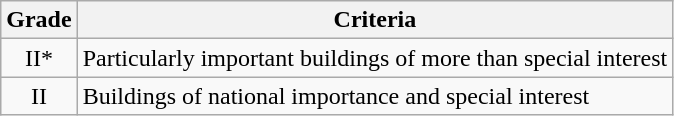<table class="wikitable">
<tr>
<th>Grade</th>
<th>Criteria</th>
</tr>
<tr>
<td align="center" >II*</td>
<td>Particularly important buildings of more than special interest</td>
</tr>
<tr>
<td align="center" >II</td>
<td>Buildings of national importance and special interest</td>
</tr>
</table>
